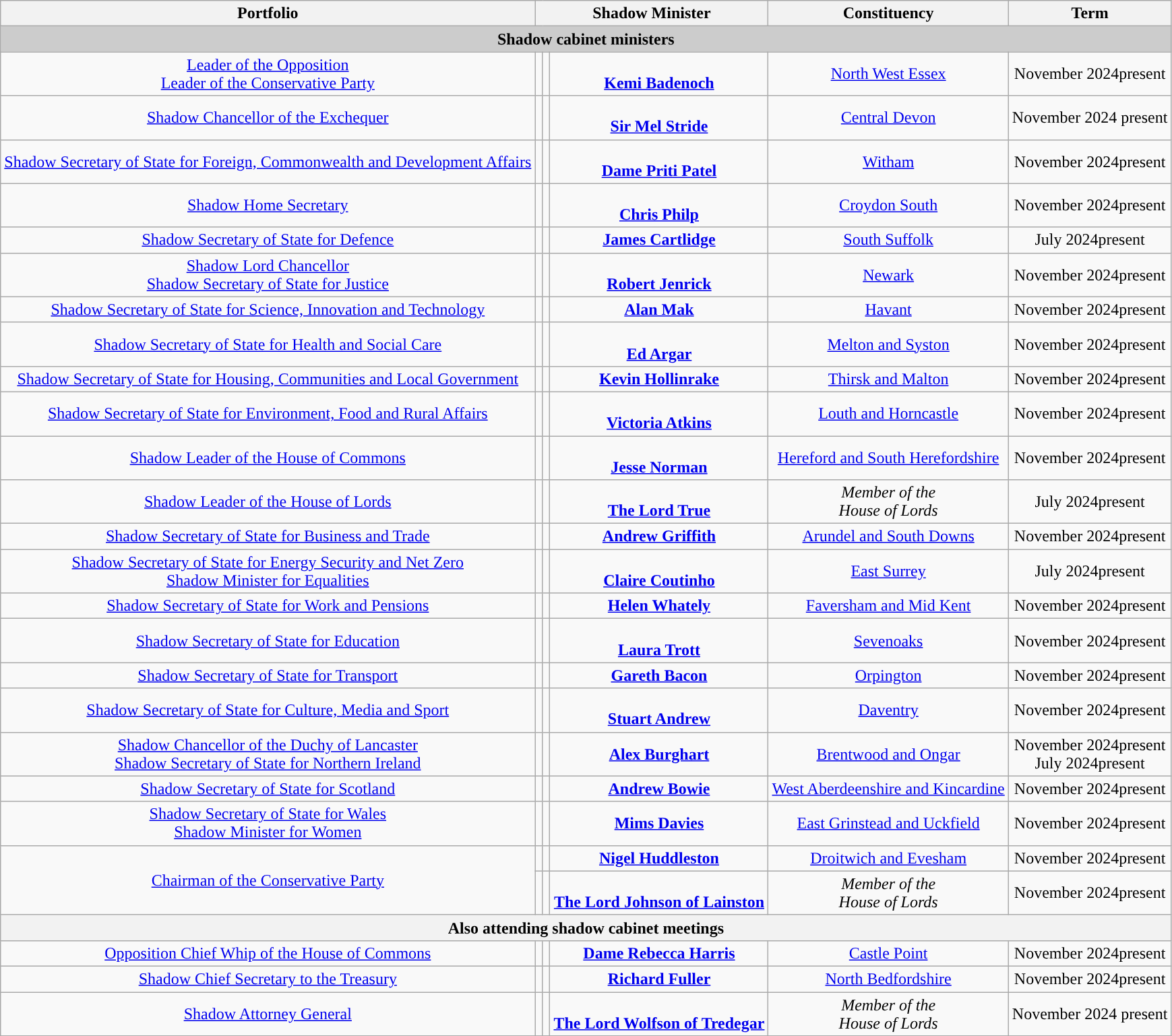<table class="wikitable sortable" style="text-align: center;">
<tr>
<th>Portfolio</th>
<th colspan=3>Shadow Minister</th>
<th>Constituency</th>
<th>Term</th>
</tr>
<tr>
<th colspan="6" style="background:#ccc;">Shadow cabinet ministers</th>
</tr>
<tr>
<td><a href='#'>Leader of the Opposition</a><br><a href='#'>Leader of the Conservative Party</a></td>
<td style="background: "></td>
<td></td>
<td><br><strong><a href='#'>Kemi Badenoch</a></strong><br></td>
<td><a href='#'>North West Essex</a></td>
<td>November 2024present</td>
</tr>
<tr>
<td><a href='#'>Shadow Chancellor of the Exchequer</a></td>
<td style="background: "></td>
<td></td>
<td><br><strong><a href='#'>Sir Mel Stride</a></strong><br></td>
<td><a href='#'>Central Devon</a></td>
<td>November 2024 present</td>
</tr>
<tr>
<td><a href='#'>Shadow Secretary of State for Foreign, Commonwealth and Development Affairs</a></td>
<td style="background: "></td>
<td></td>
<td><br><strong><a href='#'>Dame Priti Patel</a></strong><br></td>
<td><a href='#'>Witham</a></td>
<td>November 2024present</td>
</tr>
<tr>
<td><a href='#'>Shadow Home Secretary</a></td>
<td style="background: "></td>
<td></td>
<td><br><strong><a href='#'>Chris Philp</a></strong><br></td>
<td><a href='#'>Croydon South</a></td>
<td>November 2024present</td>
</tr>
<tr>
<td><a href='#'>Shadow Secretary of State for Defence</a></td>
<td style="background: "></td>
<td></td>
<td><strong><a href='#'>James Cartlidge</a></strong><br></td>
<td><a href='#'>South Suffolk</a></td>
<td>July 2024present</td>
</tr>
<tr>
<td><a href='#'>Shadow Lord Chancellor</a><br><a href='#'>Shadow Secretary of State for Justice</a></td>
<td style="background: "></td>
<td></td>
<td><br><strong><a href='#'>Robert Jenrick</a></strong><br></td>
<td><a href='#'>Newark</a></td>
<td>November 2024present</td>
</tr>
<tr>
<td><a href='#'>Shadow Secretary of State for Science, Innovation and Technology</a></td>
<td style="background: "></td>
<td></td>
<td><strong><a href='#'>Alan Mak</a></strong><br></td>
<td><a href='#'>Havant</a></td>
<td>November 2024present</td>
</tr>
<tr>
<td><a href='#'>Shadow Secretary of State for Health and Social Care</a></td>
<td style="background: "></td>
<td></td>
<td><br><strong><a href='#'>Ed Argar</a></strong><br></td>
<td><a href='#'>Melton and Syston</a></td>
<td>November 2024present</td>
</tr>
<tr>
<td><a href='#'>Shadow Secretary of State for Housing, Communities and Local Government</a></td>
<td style="background: "></td>
<td></td>
<td><strong><a href='#'>Kevin Hollinrake</a></strong><br></td>
<td><a href='#'>Thirsk and Malton</a></td>
<td>November 2024present</td>
</tr>
<tr>
<td><a href='#'>Shadow Secretary of State for Environment, Food and Rural Affairs</a></td>
<td style="background: "></td>
<td></td>
<td><br><strong><a href='#'>Victoria Atkins</a></strong><br></td>
<td><a href='#'>Louth and Horncastle</a></td>
<td>November 2024present</td>
</tr>
<tr>
<td><a href='#'>Shadow Leader of the House of Commons</a></td>
<td style="background: "></td>
<td></td>
<td><br><strong><a href='#'>Jesse Norman</a></strong><br></td>
<td><a href='#'>Hereford and South Herefordshire</a></td>
<td>November 2024present</td>
</tr>
<tr>
<td><a href='#'>Shadow Leader of the House of Lords</a></td>
<td style="background: "></td>
<td></td>
<td><br><strong><a href='#'>The Lord True</a></strong><br></td>
<td><em>Member of the<br>House of Lords</em></td>
<td>July 2024present</td>
</tr>
<tr>
<td><a href='#'>Shadow Secretary of State for Business and Trade</a></td>
<td style="background: "></td>
<td></td>
<td><strong><a href='#'>Andrew Griffith</a></strong><br></td>
<td><a href='#'>Arundel and South Downs</a></td>
<td>November 2024present</td>
</tr>
<tr>
<td><a href='#'>Shadow Secretary of State for Energy Security and Net Zero</a><br><a href='#'>Shadow Minister for Equalities</a></td>
<td style="background: "></td>
<td></td>
<td><br><strong><a href='#'>Claire Coutinho</a></strong><br></td>
<td><a href='#'>East Surrey</a></td>
<td>July 2024present</td>
</tr>
<tr>
<td><a href='#'>Shadow Secretary of State for Work and Pensions</a></td>
<td style="background: "></td>
<td></td>
<td><strong><a href='#'>Helen Whately</a></strong><br></td>
<td><a href='#'>Faversham and Mid Kent</a></td>
<td>November 2024present</td>
</tr>
<tr>
<td><a href='#'>Shadow Secretary of State for Education</a></td>
<td style="background: "></td>
<td></td>
<td><br><strong><a href='#'>Laura Trott</a></strong><br></td>
<td><a href='#'>Sevenoaks</a></td>
<td>November 2024present</td>
</tr>
<tr>
<td><a href='#'>Shadow Secretary of State for Transport</a></td>
<td style="background: "></td>
<td></td>
<td><strong><a href='#'>Gareth Bacon</a></strong><br></td>
<td><a href='#'>Orpington</a></td>
<td>November 2024present</td>
</tr>
<tr>
<td><a href='#'>Shadow Secretary of State for Culture, Media and Sport</a></td>
<td style="background: "></td>
<td></td>
<td><br><strong><a href='#'>Stuart Andrew</a></strong><br></td>
<td><a href='#'>Daventry</a></td>
<td>November 2024present</td>
</tr>
<tr>
<td><a href='#'>Shadow Chancellor of the Duchy of Lancaster</a><br><a href='#'>Shadow Secretary of State for Northern Ireland</a></td>
<td style="background: "></td>
<td></td>
<td><strong><a href='#'>Alex Burghart</a></strong><br></td>
<td><a href='#'>Brentwood and Ongar</a></td>
<td>November 2024present<br>July 2024present</td>
</tr>
<tr>
<td><a href='#'>Shadow Secretary of State for Scotland</a></td>
<td style="background: "></td>
<td></td>
<td><strong><a href='#'>Andrew Bowie</a></strong><br></td>
<td><a href='#'>West Aberdeenshire and Kincardine</a></td>
<td>November 2024present</td>
</tr>
<tr>
<td><a href='#'>Shadow Secretary of State for Wales</a><br><a href='#'>Shadow Minister for Women</a></td>
<td style="background: "></td>
<td></td>
<td><strong><a href='#'>Mims Davies</a></strong><br></td>
<td><a href='#'>East Grinstead and Uckfield</a></td>
<td>November 2024present</td>
</tr>
<tr>
<td rowspan="2"><a href='#'>Chairman of the Conservative Party</a></td>
<td style="background: "></td>
<td></td>
<td><strong><a href='#'>Nigel Huddleston</a></strong><br></td>
<td><a href='#'>Droitwich and Evesham</a></td>
<td>November 2024present</td>
</tr>
<tr>
<td style="background: "></td>
<td></td>
<td><br><strong><a href='#'>The Lord Johnson of Lainston</a></strong><br></td>
<td><em>Member of the<br>House of Lords</em></td>
<td>November 2024present</td>
</tr>
<tr>
<th colspan="6">Also attending shadow cabinet meetings</th>
</tr>
<tr>
<td><a href='#'>Opposition Chief Whip of the House of Commons</a></td>
<td style="background: "></td>
<td></td>
<td><strong><a href='#'>Dame Rebecca Harris</a></strong><br></td>
<td><a href='#'>Castle Point</a></td>
<td>November 2024present</td>
</tr>
<tr>
<td><a href='#'>Shadow Chief Secretary to the Treasury</a></td>
<td style="background: "></td>
<td></td>
<td><strong><a href='#'>Richard Fuller</a></strong><br></td>
<td><a href='#'>North Bedfordshire</a></td>
<td>November 2024present</td>
</tr>
<tr>
<td><a href='#'>Shadow Attorney General</a></td>
<td style="background: "></td>
<td></td>
<td><br><strong><a href='#'>The Lord Wolfson of Tredegar</a></strong><br></td>
<td><em>Member of the<br>House of Lords</em></td>
<td>November 2024  present</td>
</tr>
<tr>
</tr>
</table>
